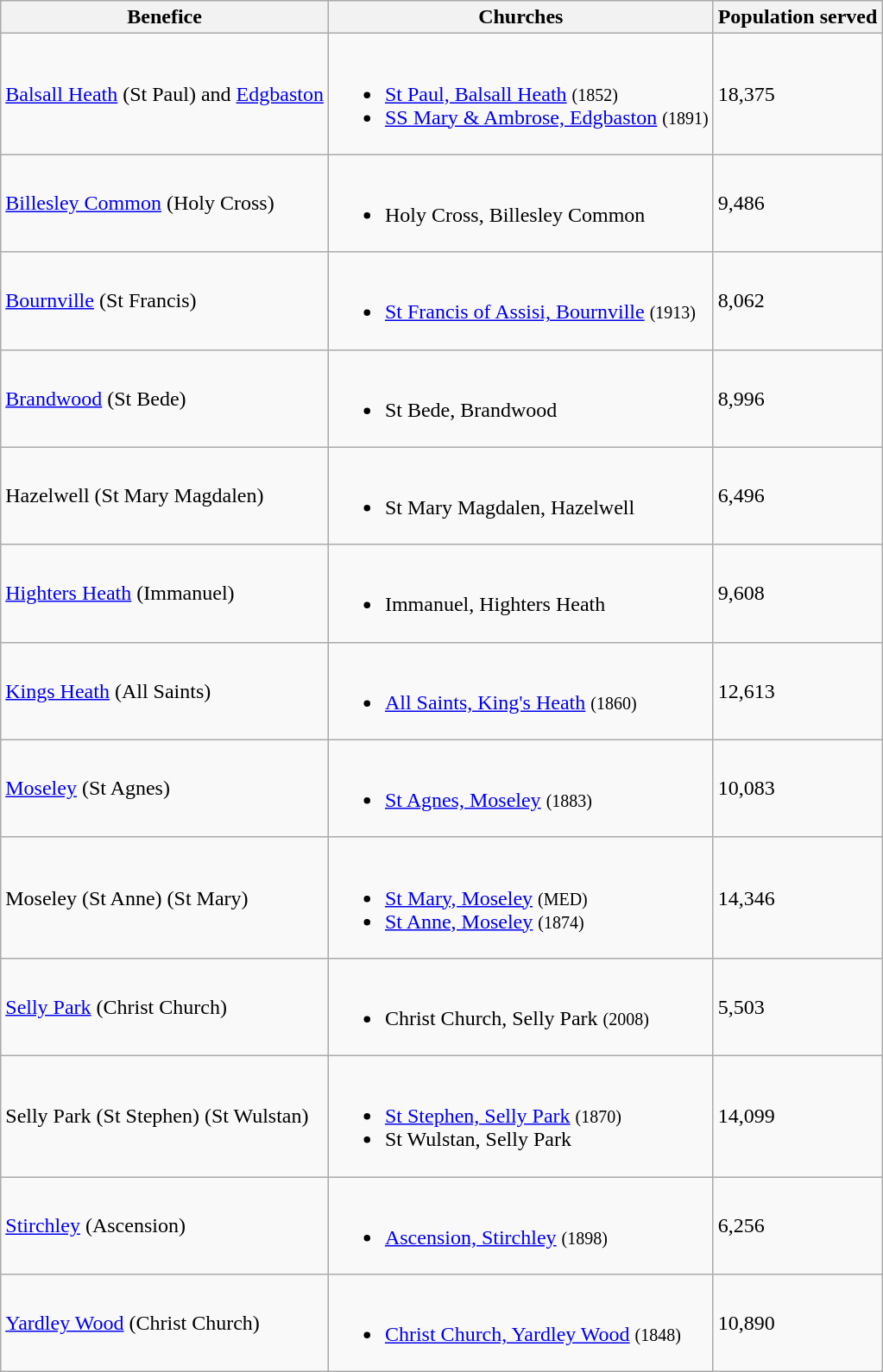<table class="wikitable">
<tr>
<th>Benefice</th>
<th>Churches</th>
<th>Population served</th>
</tr>
<tr>
<td><a href='#'>Balsall Heath</a> (St Paul) and <a href='#'>Edgbaston</a></td>
<td><br><ul><li><a href='#'>St Paul, Balsall Heath</a> <small>(1852)</small></li><li><a href='#'>SS Mary & Ambrose, Edgbaston</a> <small>(1891)</small></li></ul></td>
<td>18,375</td>
</tr>
<tr>
<td><a href='#'>Billesley Common</a> (Holy Cross)</td>
<td><br><ul><li>Holy Cross, Billesley Common</li></ul></td>
<td>9,486</td>
</tr>
<tr>
<td><a href='#'>Bournville</a> (St Francis)</td>
<td><br><ul><li><a href='#'>St Francis of Assisi, Bournville</a> <small>(1913)</small></li></ul></td>
<td>8,062</td>
</tr>
<tr>
<td><a href='#'>Brandwood</a> (St Bede)</td>
<td><br><ul><li>St Bede, Brandwood</li></ul></td>
<td>8,996</td>
</tr>
<tr>
<td>Hazelwell (St Mary Magdalen)</td>
<td><br><ul><li>St Mary Magdalen, Hazelwell</li></ul></td>
<td>6,496</td>
</tr>
<tr>
<td><a href='#'>Highters Heath</a> (Immanuel)</td>
<td><br><ul><li>Immanuel, Highters Heath</li></ul></td>
<td>9,608</td>
</tr>
<tr>
<td><a href='#'>Kings Heath</a> (All Saints)</td>
<td><br><ul><li><a href='#'>All Saints, King's Heath</a> <small>(1860)</small></li></ul></td>
<td>12,613</td>
</tr>
<tr>
<td><a href='#'>Moseley</a> (St Agnes)</td>
<td><br><ul><li><a href='#'>St Agnes, Moseley</a> <small>(1883)</small></li></ul></td>
<td>10,083</td>
</tr>
<tr>
<td>Moseley (St Anne) (St Mary)</td>
<td><br><ul><li><a href='#'>St Mary, Moseley</a> <small>(MED)</small></li><li><a href='#'>St Anne, Moseley</a> <small>(1874)</small></li></ul></td>
<td>14,346</td>
</tr>
<tr>
<td><a href='#'>Selly Park</a> (Christ Church)</td>
<td><br><ul><li>Christ Church, Selly Park <small>(2008)</small></li></ul></td>
<td>5,503</td>
</tr>
<tr>
<td>Selly Park (St Stephen) (St Wulstan)</td>
<td><br><ul><li><a href='#'>St Stephen, Selly Park</a> <small>(1870)</small></li><li>St Wulstan, Selly Park</li></ul></td>
<td>14,099</td>
</tr>
<tr>
<td><a href='#'>Stirchley</a> (Ascension)</td>
<td><br><ul><li><a href='#'>Ascension, Stirchley</a> <small>(1898)</small></li></ul></td>
<td>6,256</td>
</tr>
<tr>
<td><a href='#'>Yardley Wood</a> (Christ Church)</td>
<td><br><ul><li><a href='#'>Christ Church, Yardley Wood</a> <small>(1848)</small></li></ul></td>
<td>10,890</td>
</tr>
</table>
